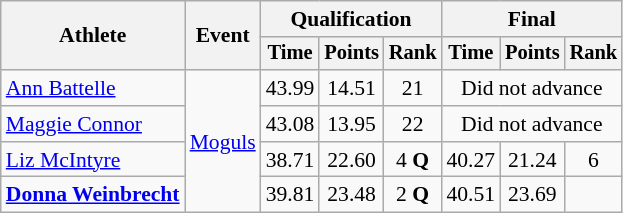<table class=wikitable style=font-size:90%;text-align:center>
<tr>
<th rowspan=2>Athlete</th>
<th rowspan=2>Event</th>
<th colspan=3>Qualification</th>
<th colspan=3>Final</th>
</tr>
<tr style=font-size:95%>
<th>Time</th>
<th>Points</th>
<th>Rank</th>
<th>Time</th>
<th>Points</th>
<th>Rank</th>
</tr>
<tr>
<td align=left><a href='#'>Ann Battelle</a></td>
<td align=left rowspan=4><a href='#'>Moguls</a></td>
<td>43.99</td>
<td>14.51</td>
<td>21</td>
<td colspan=3>Did not advance</td>
</tr>
<tr>
<td align=left><a href='#'>Maggie Connor</a></td>
<td>43.08</td>
<td>13.95</td>
<td>22</td>
<td colspan=3>Did not advance</td>
</tr>
<tr>
<td align=left><a href='#'>Liz McIntyre</a></td>
<td>38.71</td>
<td>22.60</td>
<td>4 <strong>Q</strong></td>
<td>40.27</td>
<td>21.24</td>
<td>6</td>
</tr>
<tr>
<td align=left><strong><a href='#'>Donna Weinbrecht</a></strong></td>
<td>39.81</td>
<td>23.48</td>
<td>2 <strong>Q</strong></td>
<td>40.51</td>
<td>23.69</td>
<td></td>
</tr>
</table>
